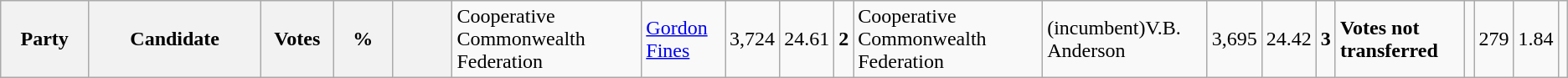<table class="wikitable">
<tr>
<th colspan="2" style="width: 130px">Party</th>
<th style="width: 130px">Candidate</th>
<th style="width: 50px">Votes</th>
<th style="width: 40px">%</th>
<th style="width: 40px"><br>
</th>
<td>Cooperative Commonwealth Federation</td>
<td><a href='#'>Gordon Fines</a></td>
<td align="right">3,724</td>
<td align="right">24.61</td>
<td align="center"><strong>2</strong><br></td>
<td>Cooperative Commonwealth Federation</td>
<td>(incumbent)V.B. Anderson</td>
<td align="right">3,695</td>
<td align="right">24.42</td>
<td align="center"><strong>3</strong><br>
</td>
<td><strong>Votes not transferred</strong></td>
<td align="right"></td>
<td align="right">279</td>
<td align="right">1.84</td>
<td align="center"></td>
</tr>
</table>
